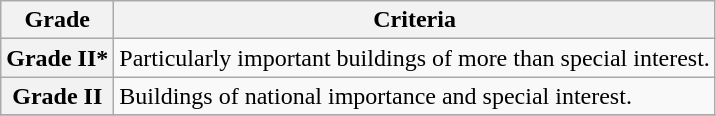<table class="wikitable" border="1">
<tr>
<th>Grade</th>
<th>Criteria</th>
</tr>
<tr>
<th>Grade II*</th>
<td>Particularly important buildings of more than special interest.</td>
</tr>
<tr>
<th>Grade II</th>
<td>Buildings of national importance and special interest.</td>
</tr>
<tr>
</tr>
</table>
